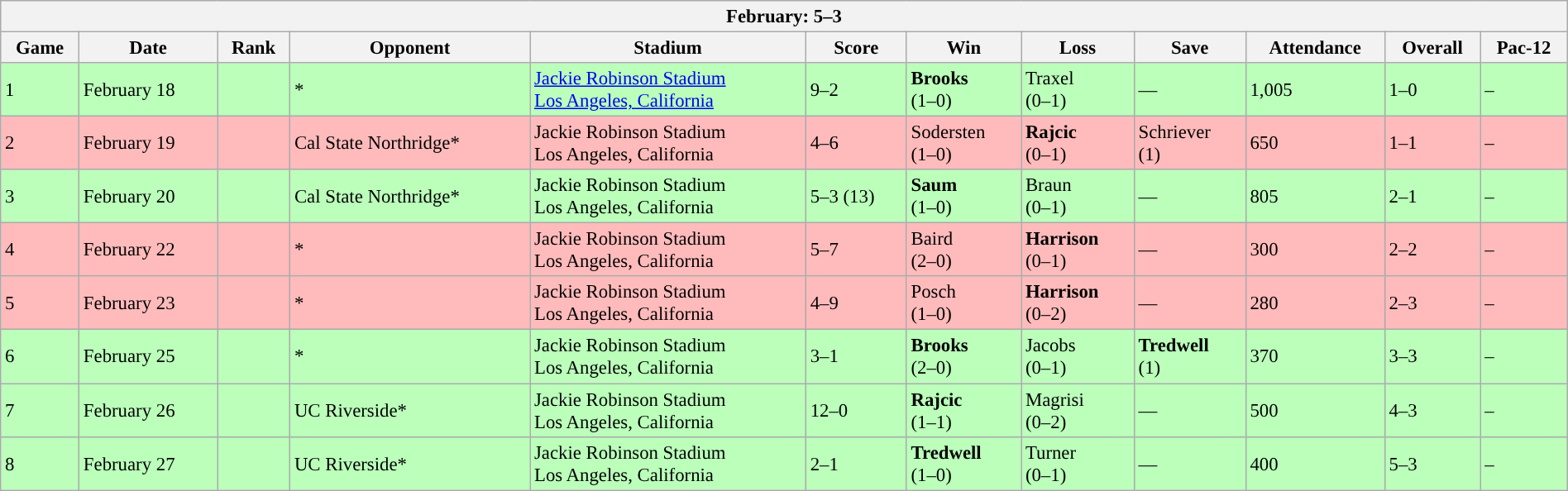<table class="wikitable collapsible collapsed" style="margin:auto; font-size:95%; width:100%">
<tr>
<th colspan=12>February: 5–3</th>
</tr>
<tr>
<th>Game</th>
<th>Date</th>
<th>Rank</th>
<th>Opponent</th>
<th>Stadium</th>
<th>Score</th>
<th>Win</th>
<th>Loss</th>
<th>Save</th>
<th>Attendance</th>
<th>Overall</th>
<th>Pac-12</th>
</tr>
<tr style="background:#bfb;">
<td>1</td>
<td>February 18</td>
<td></td>
<td>*</td>
<td><a href='#'>Jackie Robinson Stadium</a><br><a href='#'>Los Angeles, California</a></td>
<td>9–2</td>
<td><strong>Brooks</strong><br>(1–0)</td>
<td>Traxel<br>(0–1)</td>
<td>—</td>
<td>1,005</td>
<td>1–0</td>
<td>–</td>
</tr>
<tr style="background:#fbb;">
<td>2</td>
<td>February 19</td>
<td></td>
<td>Cal State Northridge*</td>
<td>Jackie Robinson Stadium<br>Los Angeles, California</td>
<td>4–6</td>
<td>Sodersten<br>(1–0)</td>
<td><strong>Rajcic</strong><br>(0–1)</td>
<td>Schriever<br>(1)</td>
<td>650</td>
<td>1–1</td>
<td>–</td>
</tr>
<tr style="background:#bfb;">
<td>3</td>
<td>February 20</td>
<td></td>
<td>Cal State Northridge*</td>
<td>Jackie Robinson Stadium<br>Los Angeles, California</td>
<td>5–3 (13)</td>
<td><strong>Saum</strong><br>(1–0)</td>
<td>Braun<br>(0–1)</td>
<td>—</td>
<td>805</td>
<td>2–1</td>
<td>–</td>
</tr>
<tr style="background:#fbb;">
<td>4</td>
<td>February 22</td>
<td></td>
<td>*</td>
<td>Jackie Robinson Stadium<br>Los Angeles, California</td>
<td>5–7</td>
<td>Baird<br>(2–0)</td>
<td><strong>Harrison</strong><br>(0–1)</td>
<td>—</td>
<td>300</td>
<td>2–2</td>
<td>–</td>
</tr>
<tr style="background:#fbb;">
<td>5</td>
<td>February 23</td>
<td></td>
<td>*</td>
<td>Jackie Robinson Stadium<br>Los Angeles, California</td>
<td>4–9</td>
<td>Posch<br>(1–0)</td>
<td><strong>Harrison</strong><br>(0–2)</td>
<td>—</td>
<td>280</td>
<td>2–3</td>
<td>–</td>
</tr>
<tr style="background:#bfb;">
<td>6</td>
<td>February 25</td>
<td></td>
<td>*</td>
<td>Jackie Robinson Stadium<br>Los Angeles, California</td>
<td>3–1</td>
<td><strong>Brooks</strong><br>(2–0)</td>
<td>Jacobs<br>(0–1)</td>
<td><strong>Tredwell</strong><br>(1)</td>
<td>370</td>
<td>3–3</td>
<td>–</td>
</tr>
<tr style="background:#bfb;">
<td>7</td>
<td>February 26</td>
<td></td>
<td>UC Riverside*</td>
<td>Jackie Robinson Stadium<br>Los Angeles, California</td>
<td>12–0</td>
<td><strong>Rajcic</strong><br>(1–1)</td>
<td>Magrisi<br>(0–2)</td>
<td>—</td>
<td>500</td>
<td>4–3</td>
<td>–</td>
</tr>
<tr style="background:#bfb;">
<td>8</td>
<td>February 27</td>
<td></td>
<td>UC Riverside*</td>
<td>Jackie Robinson Stadium<br>Los Angeles, California</td>
<td>2–1</td>
<td><strong>Tredwell</strong><br>(1–0)</td>
<td>Turner<br>(0–1)</td>
<td>—</td>
<td>400</td>
<td>5–3</td>
<td>–</td>
</tr>
</table>
